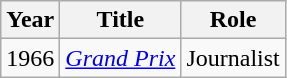<table class="wikitable">
<tr>
<th>Year</th>
<th>Title</th>
<th>Role</th>
</tr>
<tr>
<td>1966</td>
<td><em><a href='#'>Grand Prix</a></em></td>
<td>Journalist</td>
</tr>
</table>
